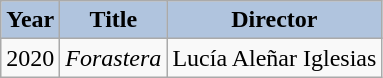<table class="wikitable">
<tr>
<th style="background: #B0C4DE;">Year</th>
<th style="background: #B0C4DE;">Title</th>
<th style="background: #B0C4DE;">Director</th>
</tr>
<tr>
<td>2020</td>
<td><em>Forastera</em></td>
<td>Lucía Aleñar Iglesias</td>
</tr>
</table>
